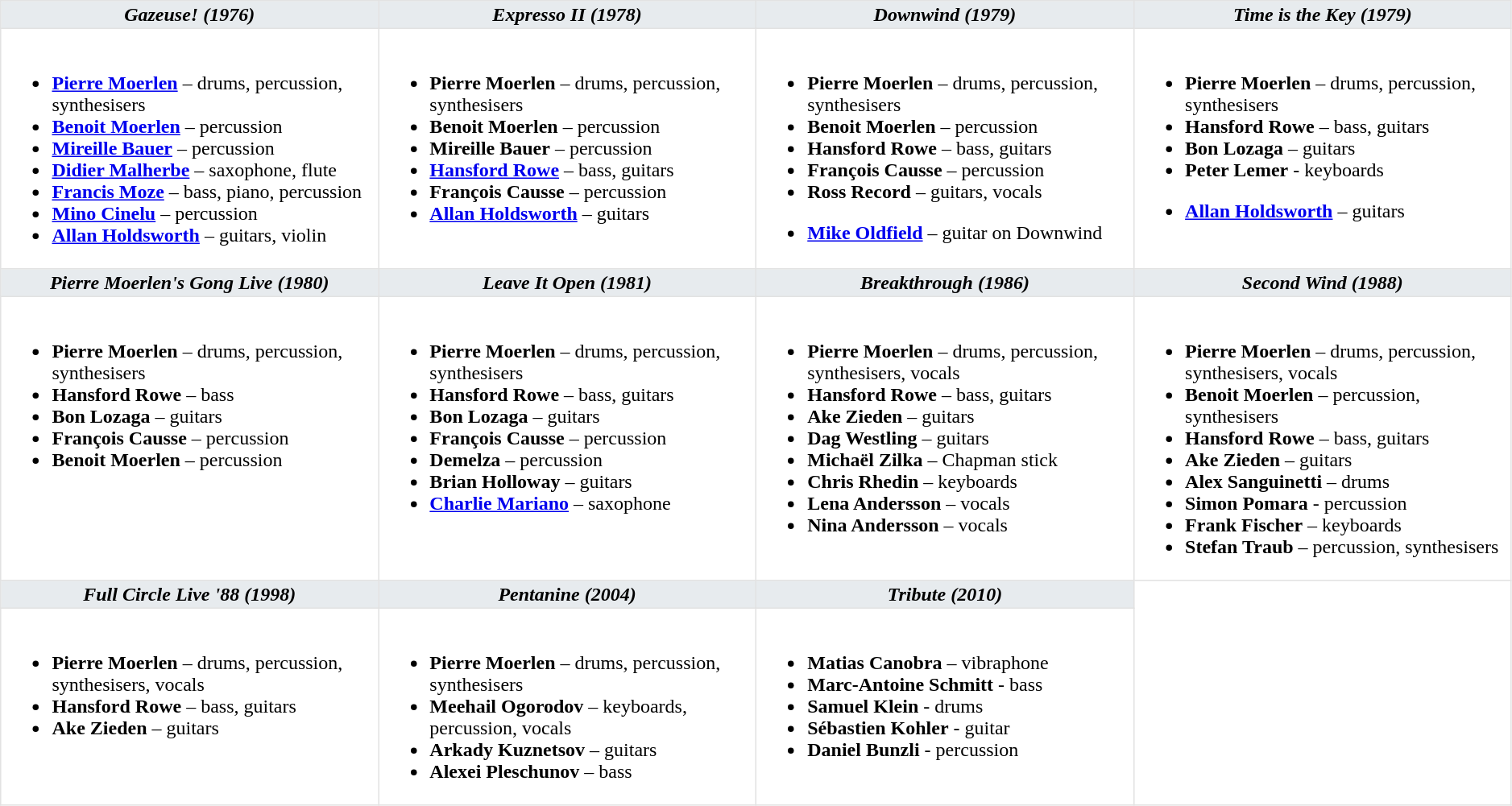<table class="toccolours" border="1" cellpadding="2" cellspacing="0"  style="float:width:375px; margin:0 0 1em 1em; border-collapse:collapse; border:1px solid #e2e2e2; width:99%;">
<tr>
<th style="vertical-align:top; background:#e7ebee; width:25%;"><em>Gazeuse! (1976)</em></th>
<th style="vertical-align:top; background:#e7ebee; width:25%;"><em>Expresso II (1978)</em></th>
<th style="vertical-align:top; background:#e7ebee; width:25%;"><em>Downwind (1979)</em></th>
<th style="vertical-align:top; background:#e7ebee; width:25%;"><em>Time is the Key (1979)</em></th>
</tr>
<tr>
<td valign=top><br><ul><li><strong><a href='#'>Pierre Moerlen</a></strong> – drums, percussion, synthesisers</li><li><strong><a href='#'>Benoit Moerlen</a></strong> – percussion</li><li><strong><a href='#'>Mireille Bauer</a></strong> – percussion</li><li><strong><a href='#'>Didier Malherbe</a></strong> – saxophone, flute</li><li><strong><a href='#'>Francis Moze</a></strong> – bass, piano, percussion</li><li><strong><a href='#'>Mino Cinelu</a></strong> – percussion</li><li><strong><a href='#'>Allan Holdsworth</a></strong> – guitars, violin</li></ul></td>
<td valign=top><br><ul><li><strong>Pierre Moerlen</strong> – drums, percussion, synthesisers</li><li><strong>Benoit Moerlen</strong> – percussion</li><li><strong>Mireille Bauer</strong> – percussion</li><li><strong><a href='#'>Hansford Rowe</a></strong> – bass, guitars</li><li><strong>François Causse</strong> – percussion</li><li><strong><a href='#'>Allan Holdsworth</a></strong> – guitars</li></ul></td>
<td valign=top><br><ul><li><strong>Pierre Moerlen</strong> – drums, percussion, synthesisers</li><li><strong>Benoit Moerlen</strong> – percussion</li><li><strong>Hansford Rowe</strong> – bass, guitars</li><li><strong>François Causse</strong> – percussion</li><li><strong>Ross Record</strong> – guitars, vocals</li></ul><ul><li><strong><a href='#'>Mike Oldfield</a></strong> – guitar on Downwind</li></ul></td>
<td valign=top><br><ul><li><strong>Pierre Moerlen</strong> – drums, percussion, synthesisers</li><li><strong>Hansford Rowe</strong> – bass, guitars</li><li><strong>Bon Lozaga</strong> – guitars</li><li><strong>Peter Lemer</strong> - keyboards</li></ul><ul><li><strong><a href='#'>Allan Holdsworth</a></strong> – guitars</li></ul></td>
</tr>
<tr>
<th style="vertical-align:top; background:#e7ebee; width:25%;"><em>Pierre Moerlen's Gong Live (1980)</em></th>
<th style="vertical-align:top; background:#e7ebee; width:25%;"><em>Leave It Open (1981)</em></th>
<th style="vertical-align:top; background:#e7ebee; width:25%;"><em>Breakthrough (1986)</em></th>
<th style="vertical-align:top; background:#e7ebee; width:25%;"><em>Second Wind (1988)</em></th>
</tr>
<tr>
<td valign=top><br><ul><li><strong>Pierre Moerlen</strong> – drums, percussion, synthesisers</li><li><strong>Hansford Rowe</strong> – bass</li><li><strong>Bon Lozaga</strong> – guitars</li><li><strong>François Causse</strong> – percussion</li><li><strong>Benoit Moerlen</strong> – percussion</li></ul></td>
<td valign=top><br><ul><li><strong>Pierre Moerlen</strong> – drums, percussion, synthesisers</li><li><strong>Hansford Rowe</strong> – bass, guitars</li><li><strong>Bon Lozaga</strong> – guitars</li><li><strong>François Causse</strong> – percussion</li><li><strong>Demelza</strong> – percussion</li><li><strong>Brian Holloway</strong> – guitars</li><li><strong><a href='#'>Charlie Mariano</a></strong> – saxophone</li></ul></td>
<td valign=top><br><ul><li><strong>Pierre Moerlen</strong> – drums, percussion, synthesisers, vocals</li><li><strong>Hansford Rowe</strong> – bass, guitars</li><li><strong>Ake Zieden</strong> – guitars</li><li><strong>Dag Westling</strong> – guitars</li><li><strong>Michaël Zilka</strong> – Chapman stick</li><li><strong>Chris Rhedin</strong> – keyboards</li><li><strong>Lena Andersson</strong> – vocals</li><li><strong>Nina Andersson</strong> – vocals</li></ul></td>
<td valign=top><br><ul><li><strong>Pierre Moerlen</strong> – drums, percussion, synthesisers, vocals</li><li><strong>Benoit Moerlen</strong> – percussion, synthesisers</li><li><strong>Hansford Rowe</strong>  – bass, guitars</li><li><strong>Ake Zieden</strong> – guitars</li><li><strong>Alex Sanguinetti</strong> – drums</li><li><strong>Simon Pomara</strong> - percussion</li><li><strong>Frank Fischer</strong> – keyboards</li><li><strong>Stefan Traub</strong> – percussion, synthesisers</li></ul></td>
</tr>
<tr>
<th style="vertical-align:top; background:#e7ebee; width:25%;"><em>Full Circle Live '88 (1998)</em></th>
<th style="vertical-align:top; background:#e7ebee; width:25%;"><em>Pentanine (2004)</em></th>
<th style="vertical-align:top; background:#e7ebee; width:25%;"><em>Tribute (2010)</em></th>
</tr>
<tr>
<td valign=top><br><ul><li><strong>Pierre Moerlen</strong> – drums, percussion, synthesisers, vocals</li><li><strong>Hansford Rowe</strong>  – bass, guitars</li><li><strong>Ake Zieden</strong> – guitars</li></ul></td>
<td valign=top><br><ul><li><strong>Pierre Moerlen</strong> – drums, percussion, synthesisers</li><li><strong>Meehail Ogorodov</strong> – keyboards, percussion, vocals</li><li><strong>Arkady Kuznetsov</strong> – guitars</li><li><strong>Alexei Pleschunov</strong> – bass</li></ul></td>
<td valign=top><br><ul><li><strong>Matias Canobra</strong> – vibraphone</li><li><strong>Marc-Antoine Schmitt</strong> - bass</li><li><strong>Samuel Klein</strong> - drums</li><li><strong>Sébastien Kohler</strong> - guitar</li><li><strong>Daniel Bunzli</strong> - percussion</li></ul></td>
</tr>
</table>
